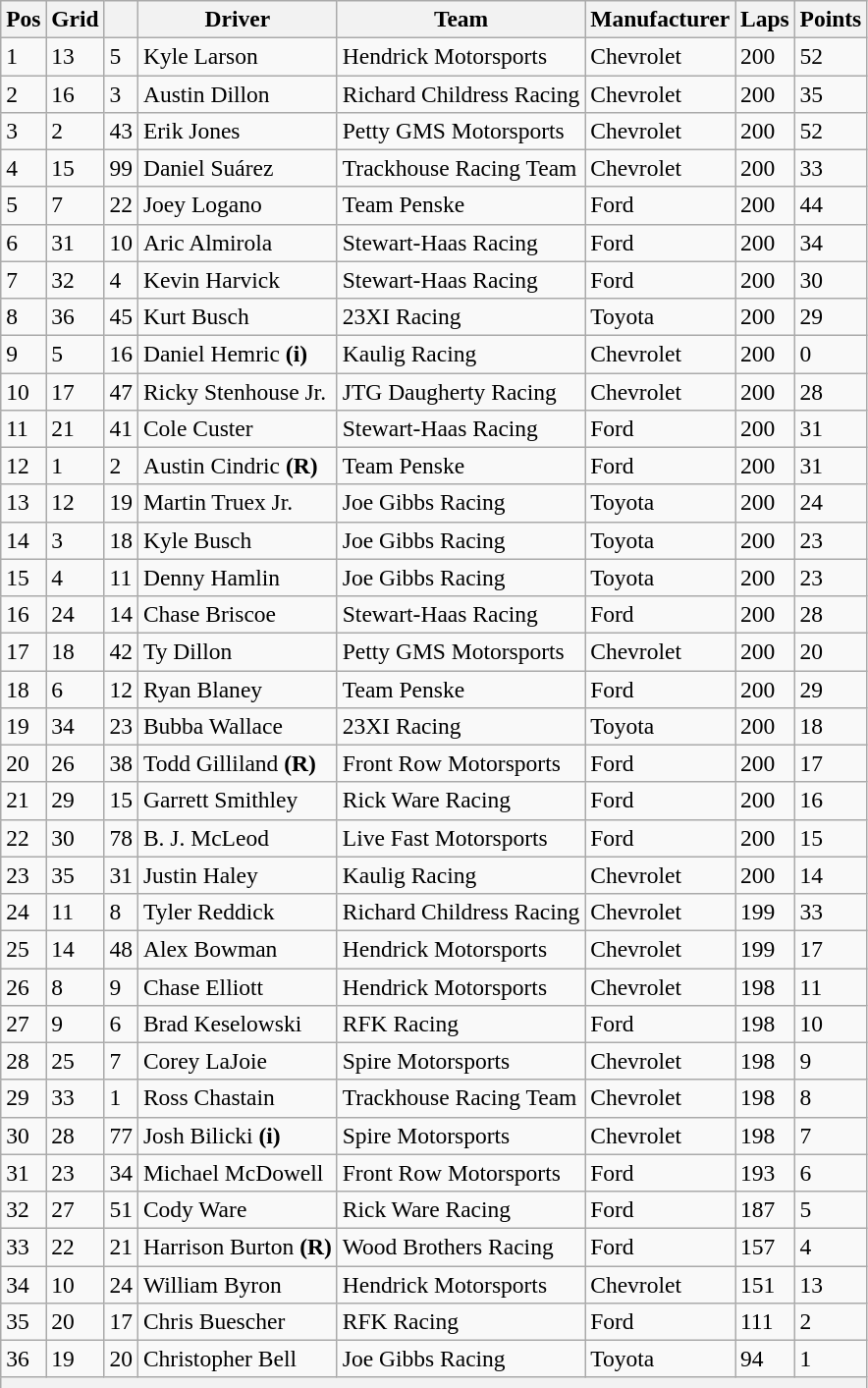<table class="wikitable" style="font-size:98%">
<tr>
<th>Pos</th>
<th>Grid</th>
<th></th>
<th>Driver</th>
<th>Team</th>
<th>Manufacturer</th>
<th>Laps</th>
<th>Points</th>
</tr>
<tr>
<td>1</td>
<td>13</td>
<td>5</td>
<td>Kyle Larson</td>
<td>Hendrick Motorsports</td>
<td>Chevrolet</td>
<td>200</td>
<td>52</td>
</tr>
<tr>
<td>2</td>
<td>16</td>
<td>3</td>
<td>Austin Dillon</td>
<td>Richard Childress Racing</td>
<td>Chevrolet</td>
<td>200</td>
<td>35</td>
</tr>
<tr>
<td>3</td>
<td>2</td>
<td>43</td>
<td>Erik Jones</td>
<td>Petty GMS Motorsports</td>
<td>Chevrolet</td>
<td>200</td>
<td>52</td>
</tr>
<tr>
<td>4</td>
<td>15</td>
<td>99</td>
<td>Daniel Suárez</td>
<td>Trackhouse Racing Team</td>
<td>Chevrolet</td>
<td>200</td>
<td>33</td>
</tr>
<tr>
<td>5</td>
<td>7</td>
<td>22</td>
<td>Joey Logano</td>
<td>Team Penske</td>
<td>Ford</td>
<td>200</td>
<td>44</td>
</tr>
<tr>
<td>6</td>
<td>31</td>
<td>10</td>
<td>Aric Almirola</td>
<td>Stewart-Haas Racing</td>
<td>Ford</td>
<td>200</td>
<td>34</td>
</tr>
<tr>
<td>7</td>
<td>32</td>
<td>4</td>
<td>Kevin Harvick</td>
<td>Stewart-Haas Racing</td>
<td>Ford</td>
<td>200</td>
<td>30</td>
</tr>
<tr>
<td>8</td>
<td>36</td>
<td>45</td>
<td>Kurt Busch</td>
<td>23XI Racing</td>
<td>Toyota</td>
<td>200</td>
<td>29</td>
</tr>
<tr>
<td>9</td>
<td>5</td>
<td>16</td>
<td>Daniel Hemric <strong>(i)</strong></td>
<td>Kaulig Racing</td>
<td>Chevrolet</td>
<td>200</td>
<td>0</td>
</tr>
<tr>
<td>10</td>
<td>17</td>
<td>47</td>
<td>Ricky Stenhouse Jr.</td>
<td>JTG Daugherty Racing</td>
<td>Chevrolet</td>
<td>200</td>
<td>28</td>
</tr>
<tr>
<td>11</td>
<td>21</td>
<td>41</td>
<td>Cole Custer</td>
<td>Stewart-Haas Racing</td>
<td>Ford</td>
<td>200</td>
<td>31</td>
</tr>
<tr>
<td>12</td>
<td>1</td>
<td>2</td>
<td>Austin Cindric <strong>(R)</strong></td>
<td>Team Penske</td>
<td>Ford</td>
<td>200</td>
<td>31</td>
</tr>
<tr>
<td>13</td>
<td>12</td>
<td>19</td>
<td>Martin Truex Jr.</td>
<td>Joe Gibbs Racing</td>
<td>Toyota</td>
<td>200</td>
<td>24</td>
</tr>
<tr>
<td>14</td>
<td>3</td>
<td>18</td>
<td>Kyle Busch</td>
<td>Joe Gibbs Racing</td>
<td>Toyota</td>
<td>200</td>
<td>23</td>
</tr>
<tr>
<td>15</td>
<td>4</td>
<td>11</td>
<td>Denny Hamlin</td>
<td>Joe Gibbs Racing</td>
<td>Toyota</td>
<td>200</td>
<td>23</td>
</tr>
<tr>
<td>16</td>
<td>24</td>
<td>14</td>
<td>Chase Briscoe</td>
<td>Stewart-Haas Racing</td>
<td>Ford</td>
<td>200</td>
<td>28</td>
</tr>
<tr>
<td>17</td>
<td>18</td>
<td>42</td>
<td>Ty Dillon</td>
<td>Petty GMS Motorsports</td>
<td>Chevrolet</td>
<td>200</td>
<td>20</td>
</tr>
<tr>
<td>18</td>
<td>6</td>
<td>12</td>
<td>Ryan Blaney</td>
<td>Team Penske</td>
<td>Ford</td>
<td>200</td>
<td>29</td>
</tr>
<tr>
<td>19</td>
<td>34</td>
<td>23</td>
<td>Bubba Wallace</td>
<td>23XI Racing</td>
<td>Toyota</td>
<td>200</td>
<td>18</td>
</tr>
<tr>
<td>20</td>
<td>26</td>
<td>38</td>
<td>Todd Gilliland <strong>(R)</strong></td>
<td>Front Row Motorsports</td>
<td>Ford</td>
<td>200</td>
<td>17</td>
</tr>
<tr>
<td>21</td>
<td>29</td>
<td>15</td>
<td>Garrett Smithley</td>
<td>Rick Ware Racing</td>
<td>Ford</td>
<td>200</td>
<td>16</td>
</tr>
<tr>
<td>22</td>
<td>30</td>
<td>78</td>
<td>B. J. McLeod</td>
<td>Live Fast Motorsports</td>
<td>Ford</td>
<td>200</td>
<td>15</td>
</tr>
<tr>
<td>23</td>
<td>35</td>
<td>31</td>
<td>Justin Haley</td>
<td>Kaulig Racing</td>
<td>Chevrolet</td>
<td>200</td>
<td>14</td>
</tr>
<tr>
<td>24</td>
<td>11</td>
<td>8</td>
<td>Tyler Reddick</td>
<td>Richard Childress Racing</td>
<td>Chevrolet</td>
<td>199</td>
<td>33</td>
</tr>
<tr>
<td>25</td>
<td>14</td>
<td>48</td>
<td>Alex Bowman</td>
<td>Hendrick Motorsports</td>
<td>Chevrolet</td>
<td>199</td>
<td>17</td>
</tr>
<tr>
<td>26</td>
<td>8</td>
<td>9</td>
<td>Chase Elliott</td>
<td>Hendrick Motorsports</td>
<td>Chevrolet</td>
<td>198</td>
<td>11</td>
</tr>
<tr>
<td>27</td>
<td>9</td>
<td>6</td>
<td>Brad Keselowski</td>
<td>RFK Racing</td>
<td>Ford</td>
<td>198</td>
<td>10</td>
</tr>
<tr>
<td>28</td>
<td>25</td>
<td>7</td>
<td>Corey LaJoie</td>
<td>Spire Motorsports</td>
<td>Chevrolet</td>
<td>198</td>
<td>9</td>
</tr>
<tr>
<td>29</td>
<td>33</td>
<td>1</td>
<td>Ross Chastain</td>
<td>Trackhouse Racing Team</td>
<td>Chevrolet</td>
<td>198</td>
<td>8</td>
</tr>
<tr>
<td>30</td>
<td>28</td>
<td>77</td>
<td>Josh Bilicki <strong>(i)</strong></td>
<td>Spire Motorsports</td>
<td>Chevrolet</td>
<td>198</td>
<td>7</td>
</tr>
<tr>
<td>31</td>
<td>23</td>
<td>34</td>
<td>Michael McDowell</td>
<td>Front Row Motorsports</td>
<td>Ford</td>
<td>193</td>
<td>6</td>
</tr>
<tr>
<td>32</td>
<td>27</td>
<td>51</td>
<td>Cody Ware</td>
<td>Rick Ware Racing</td>
<td>Ford</td>
<td>187</td>
<td>5</td>
</tr>
<tr>
<td>33</td>
<td>22</td>
<td>21</td>
<td>Harrison Burton <strong>(R)</strong></td>
<td>Wood Brothers Racing</td>
<td>Ford</td>
<td>157</td>
<td>4</td>
</tr>
<tr>
<td>34</td>
<td>10</td>
<td>24</td>
<td>William Byron</td>
<td>Hendrick Motorsports</td>
<td>Chevrolet</td>
<td>151</td>
<td>13</td>
</tr>
<tr>
<td>35</td>
<td>20</td>
<td>17</td>
<td>Chris Buescher</td>
<td>RFK Racing</td>
<td>Ford</td>
<td>111</td>
<td>2</td>
</tr>
<tr>
<td>36</td>
<td>19</td>
<td>20</td>
<td>Christopher Bell</td>
<td>Joe Gibbs Racing</td>
<td>Toyota</td>
<td>94</td>
<td>1</td>
</tr>
<tr>
<th colspan="8"></th>
</tr>
</table>
